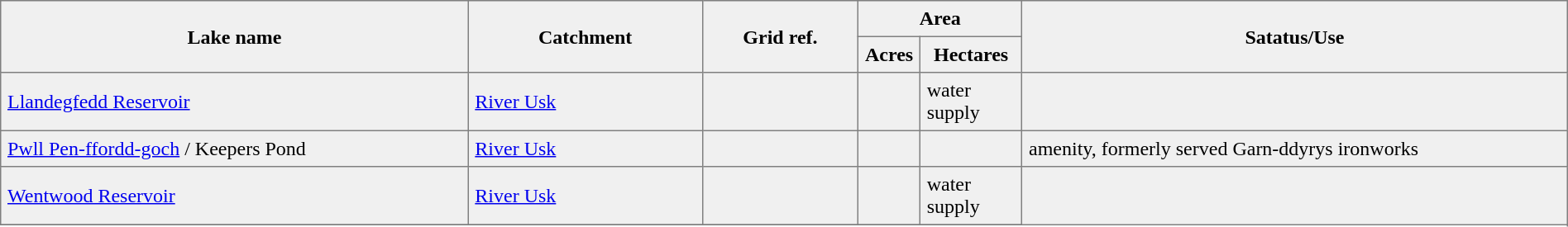<table border=1 cellspacing=0 cellpadding=5 style="border-collapse: collapse; background:#f0f0f0;" class="sortable">
<tr>
<th rowspan=2 width=30%>Lake name</th>
<th rowspan=2 width=15%>Catchment</th>
<th rowspan=2 width=10%>Grid ref.</th>
<th colspan=2 width=10%>Area</th>
<th rowspan=2 width=35%>Satatus/Use</th>
</tr>
<tr>
<th>Acres</th>
<th>Hectares</th>
</tr>
<tr>
<td><a href='#'>Llandegfedd Reservoir</a></td>
<td><a href='#'>River Usk</a></td>
<td></td>
<td></td>
<td>water supply</td>
</tr>
<tr>
<td><a href='#'>Pwll Pen-ffordd-goch</a> / Keepers Pond</td>
<td><a href='#'>River Usk</a></td>
<td></td>
<td></td>
<td></td>
<td>amenity, formerly served Garn-ddyrys ironworks</td>
</tr>
<tr>
<td><a href='#'>Wentwood Reservoir</a></td>
<td><a href='#'>River Usk</a></td>
<td></td>
<td></td>
<td>water supply</td>
</tr>
<tr>
</tr>
</table>
